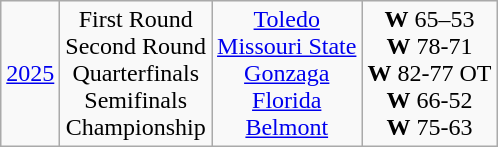<table class="wikitable">
<tr align="center">
<td><a href='#'>2025</a></td>
<td>First Round<br>Second Round<br>Quarterfinals<br>Semifinals<br>Championship</td>
<td><a href='#'>Toledo</a><br><a href='#'>Missouri State</a><br><a href='#'>Gonzaga</a><br><a href='#'>Florida</a><br><a href='#'>Belmont</a></td>
<td><strong>W</strong> 65–53<br><strong>W</strong> 78-71<br><strong>W</strong> 82-77 OT<br><strong>W</strong> 66-52<br><strong>W</strong> 75-63</td>
</tr>
</table>
